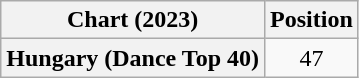<table class="wikitable plainrowheaders" style="text-align:center;">
<tr>
<th scope="col">Chart (2023)</th>
<th scope="col">Position</th>
</tr>
<tr>
<th scope="row">Hungary (Dance Top 40)</th>
<td>47</td>
</tr>
</table>
